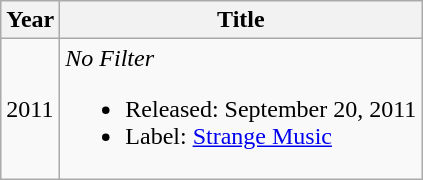<table class="wikitable">
<tr>
<th>Year</th>
<th>Title</th>
</tr>
<tr>
<td>2011</td>
<td><em>No Filter</em><br><ul><li>Released: September 20, 2011</li><li>Label: <a href='#'>Strange Music</a></li></ul></td>
</tr>
</table>
